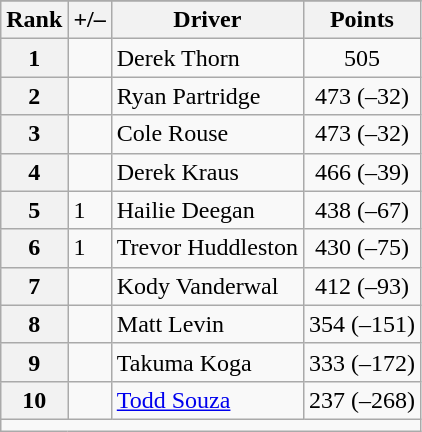<table class="wikitable">
<tr>
</tr>
<tr>
<th scope="col">Rank</th>
<th scope="col">+/–</th>
<th scope="col">Driver</th>
<th scope="col">Points</th>
</tr>
<tr>
<th scope="row">1</th>
<td align="left"></td>
<td>Derek Thorn</td>
<td style="text-align:center;">505</td>
</tr>
<tr>
<th scope="row">2</th>
<td align="left"></td>
<td>Ryan Partridge</td>
<td style="text-align:center;">473 (–32)</td>
</tr>
<tr>
<th scope="row">3</th>
<td align="left"></td>
<td>Cole Rouse</td>
<td style="text-align:center;">473 (–32)</td>
</tr>
<tr>
<th scope="row">4</th>
<td align="left"></td>
<td>Derek Kraus</td>
<td style="text-align:center;">466 (–39)</td>
</tr>
<tr>
<th scope="row">5</th>
<td align="left"> 1</td>
<td>Hailie Deegan</td>
<td style="text-align:center;">438 (–67)</td>
</tr>
<tr>
<th scope="row">6</th>
<td align="left"> 1</td>
<td>Trevor Huddleston</td>
<td style="text-align:center;">430 (–75)</td>
</tr>
<tr>
<th scope="row">7</th>
<td align="left"></td>
<td>Kody Vanderwal</td>
<td style="text-align:center;">412 (–93)</td>
</tr>
<tr>
<th scope="row">8</th>
<td align="left"></td>
<td>Matt Levin</td>
<td style="text-align:center;">354 (–151)</td>
</tr>
<tr>
<th scope="row">9</th>
<td align="left"></td>
<td>Takuma Koga</td>
<td style="text-align:center;">333 (–172)</td>
</tr>
<tr>
<th scope="row">10</th>
<td align="left"></td>
<td><a href='#'>Todd Souza</a></td>
<td style="text-align:center;">237 (–268)</td>
</tr>
<tr class="sortbottom">
<td colspan="9"></td>
</tr>
</table>
